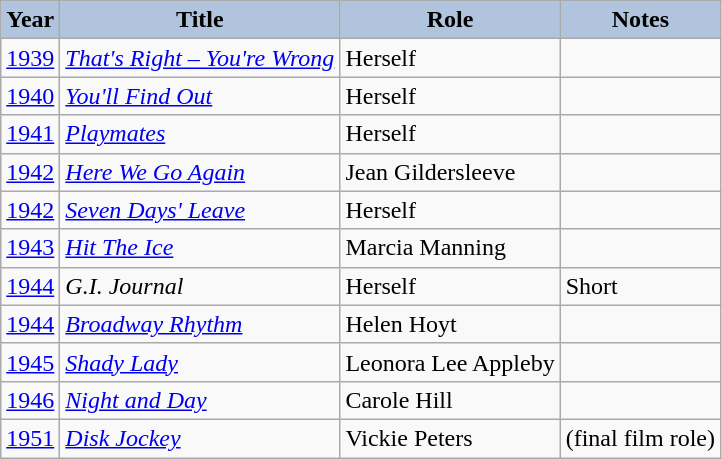<table class="wikitable">
<tr>
<th style="background:#B0C4DE;">Year</th>
<th style="background:#B0C4DE;">Title</th>
<th style="background:#B0C4DE;">Role</th>
<th style="background:#B0C4DE;">Notes</th>
</tr>
<tr>
<td><a href='#'>1939</a></td>
<td><em><a href='#'>That's Right – You're Wrong</a></em></td>
<td>Herself</td>
<td></td>
</tr>
<tr>
<td><a href='#'>1940</a></td>
<td><em><a href='#'>You'll Find Out</a></em></td>
<td>Herself</td>
<td></td>
</tr>
<tr>
<td><a href='#'>1941</a></td>
<td><em><a href='#'>Playmates</a></em></td>
<td>Herself</td>
<td></td>
</tr>
<tr>
<td><a href='#'>1942</a></td>
<td><em><a href='#'>Here We Go Again</a></em></td>
<td>Jean Gildersleeve</td>
<td></td>
</tr>
<tr>
<td><a href='#'>1942</a></td>
<td><em><a href='#'>Seven Days' Leave</a></em></td>
<td>Herself</td>
<td></td>
</tr>
<tr>
<td><a href='#'>1943</a></td>
<td><em><a href='#'>Hit The Ice</a></em></td>
<td>Marcia Manning</td>
<td></td>
</tr>
<tr>
<td><a href='#'>1944</a></td>
<td><em>G.I. Journal</em></td>
<td>Herself</td>
<td>Short</td>
</tr>
<tr>
<td><a href='#'>1944</a></td>
<td><em><a href='#'>Broadway Rhythm</a></em></td>
<td>Helen Hoyt</td>
<td></td>
</tr>
<tr>
<td><a href='#'>1945</a></td>
<td><em><a href='#'>Shady Lady</a></em></td>
<td>Leonora Lee Appleby</td>
<td></td>
</tr>
<tr>
<td><a href='#'>1946</a></td>
<td><em><a href='#'>Night and Day</a></em></td>
<td>Carole Hill</td>
<td></td>
</tr>
<tr>
<td><a href='#'>1951</a></td>
<td><em><a href='#'>Disk Jockey</a></em></td>
<td>Vickie Peters</td>
<td>(final film role)</td>
</tr>
</table>
